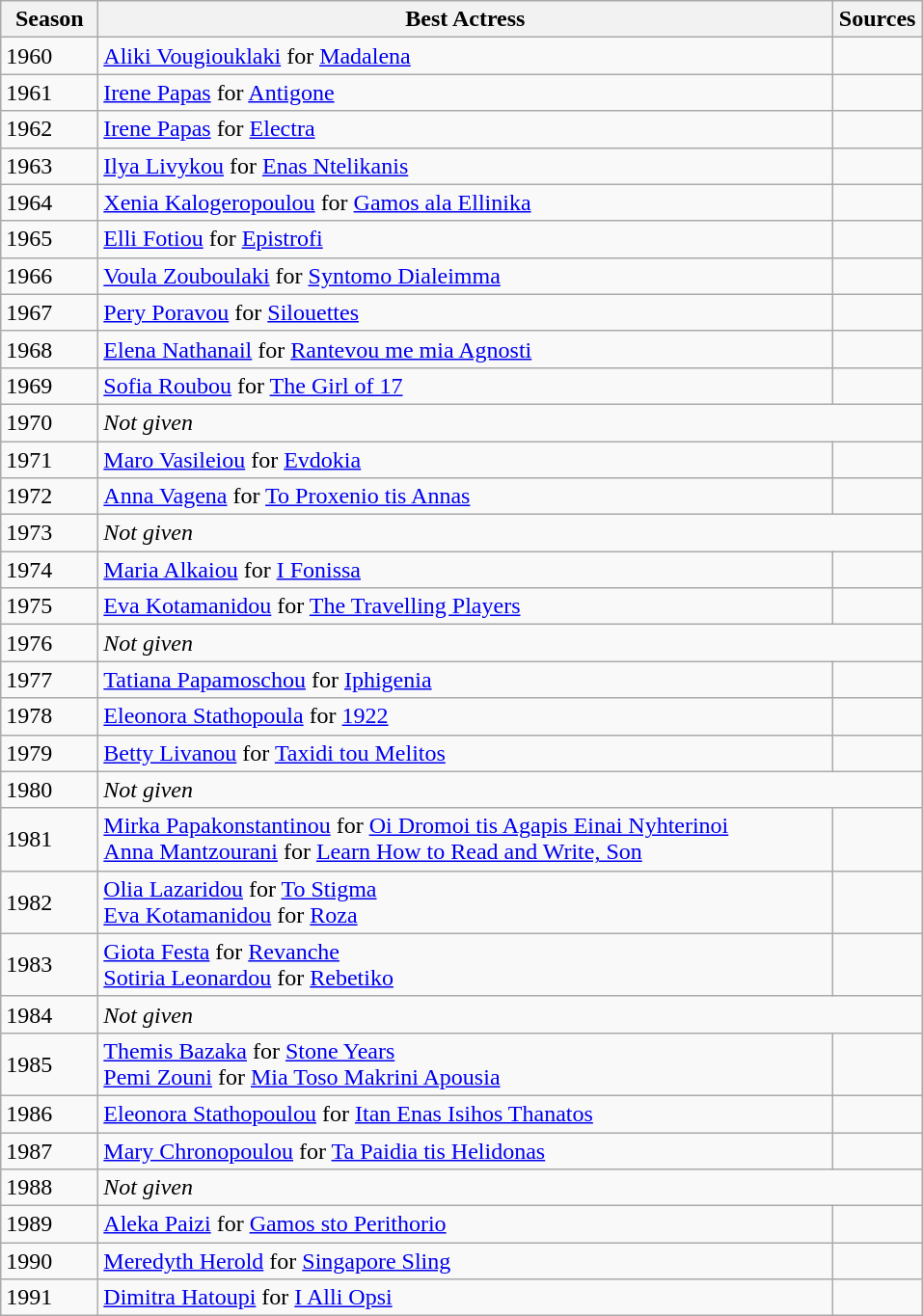<table class="wikitable" style="margin-right: 0;">
<tr text-align:center;">
<th style="width:60px;">Season</th>
<th style="width:500px;">Best Actress</th>
<th style="width:55px;">Sources</th>
</tr>
<tr>
<td>1960</td>
<td><a href='#'>Aliki Vougiouklaki</a> for <a href='#'>Madalena</a></td>
<td></td>
</tr>
<tr>
<td>1961</td>
<td><a href='#'>Irene Papas</a> for <a href='#'>Antigone</a></td>
<td></td>
</tr>
<tr>
<td>1962</td>
<td><a href='#'>Irene Papas</a> for <a href='#'>Electra</a></td>
<td></td>
</tr>
<tr>
<td>1963</td>
<td><a href='#'>Ilya Livykou</a> for <a href='#'>Enas Ntelikanis</a></td>
<td></td>
</tr>
<tr>
<td>1964</td>
<td><a href='#'>Xenia Kalogeropoulou</a> for <a href='#'>Gamos ala Ellinika</a></td>
<td></td>
</tr>
<tr>
<td>1965</td>
<td><a href='#'>Elli Fotiou</a> for <a href='#'>Epistrofi</a></td>
<td></td>
</tr>
<tr>
<td>1966</td>
<td><a href='#'>Voula Zouboulaki</a> for <a href='#'>Syntomo Dialeimma</a></td>
<td></td>
</tr>
<tr>
<td>1967</td>
<td><a href='#'>Pery Poravou</a> for <a href='#'>Silouettes</a></td>
<td></td>
</tr>
<tr>
<td>1968</td>
<td><a href='#'>Elena Nathanail</a> for <a href='#'>Rantevou me mia Agnosti</a></td>
<td></td>
</tr>
<tr>
<td>1969</td>
<td><a href='#'>Sofia Roubou</a> for <a href='#'>The Girl of 17</a></td>
<td></td>
</tr>
<tr>
<td>1970</td>
<td colspan="2"><em>Not given</em></td>
</tr>
<tr>
<td>1971</td>
<td><a href='#'>Maro Vasileiou</a> for <a href='#'>Evdokia</a></td>
<td></td>
</tr>
<tr>
<td>1972</td>
<td><a href='#'>Anna Vagena</a> for <a href='#'>To Proxenio tis Annas</a></td>
<td></td>
</tr>
<tr>
<td>1973</td>
<td colspan="2"><em>Not given</em></td>
</tr>
<tr>
<td>1974</td>
<td><a href='#'>Maria Alkaiou</a> for <a href='#'>I Fonissa</a></td>
<td></td>
</tr>
<tr>
<td>1975</td>
<td><a href='#'>Eva Kotamanidou</a> for <a href='#'>The Travelling Players</a></td>
<td></td>
</tr>
<tr>
<td>1976</td>
<td colspan="2"><em>Not given</em></td>
</tr>
<tr>
<td>1977</td>
<td><a href='#'>Tatiana Papamoschou</a> for <a href='#'>Iphigenia</a></td>
<td></td>
</tr>
<tr>
<td>1978</td>
<td><a href='#'>Eleonora Stathopoula</a> for <a href='#'>1922</a></td>
<td></td>
</tr>
<tr>
<td>1979</td>
<td><a href='#'>Betty Livanou</a> for <a href='#'>Taxidi tou Melitos</a></td>
<td></td>
</tr>
<tr>
<td>1980</td>
<td colspan="2"><em>Not given</em></td>
</tr>
<tr>
<td>1981</td>
<td><a href='#'>Mirka Papakonstantinou</a> for <a href='#'>Oi Dromoi tis Agapis Einai Nyhterinoi</a><br><a href='#'>Anna Mantzourani</a> for <a href='#'>Learn How to Read and Write, Son</a></td>
<td></td>
</tr>
<tr>
<td>1982</td>
<td><a href='#'>Olia Lazaridou</a> for <a href='#'>To Stigma</a><br><a href='#'>Eva Kotamanidou</a> for <a href='#'>Roza</a></td>
<td></td>
</tr>
<tr>
<td>1983</td>
<td><a href='#'>Giota Festa</a> for <a href='#'>Revanche</a><br><a href='#'>Sotiria Leonardou</a> for <a href='#'>Rebetiko</a></td>
<td></td>
</tr>
<tr>
<td>1984</td>
<td colspan="2"><em>Not given</em></td>
</tr>
<tr>
<td>1985</td>
<td><a href='#'>Themis Bazaka</a> for <a href='#'>Stone Years</a> <br><a href='#'>Pemi Zouni</a> for <a href='#'>Mia Toso Makrini Apousia</a></td>
<td></td>
</tr>
<tr>
<td>1986</td>
<td><a href='#'>Eleonora Stathopoulou</a> for <a href='#'>Itan Enas Isihos Thanatos</a></td>
<td></td>
</tr>
<tr>
<td>1987</td>
<td><a href='#'>Mary Chronopoulou</a> for <a href='#'>Ta Paidia tis Helidonas</a></td>
<td></td>
</tr>
<tr>
<td>1988</td>
<td colspan="2"><em>Not given</em></td>
</tr>
<tr>
<td>1989</td>
<td><a href='#'>Aleka Paizi</a> for <a href='#'>Gamos sto Perithorio</a></td>
<td></td>
</tr>
<tr>
<td>1990</td>
<td><a href='#'>Meredyth Herold</a> for <a href='#'>Singapore Sling</a></td>
<td></td>
</tr>
<tr>
<td>1991</td>
<td><a href='#'>Dimitra Hatoupi</a> for <a href='#'>I Alli Opsi</a></td>
<td></td>
</tr>
</table>
